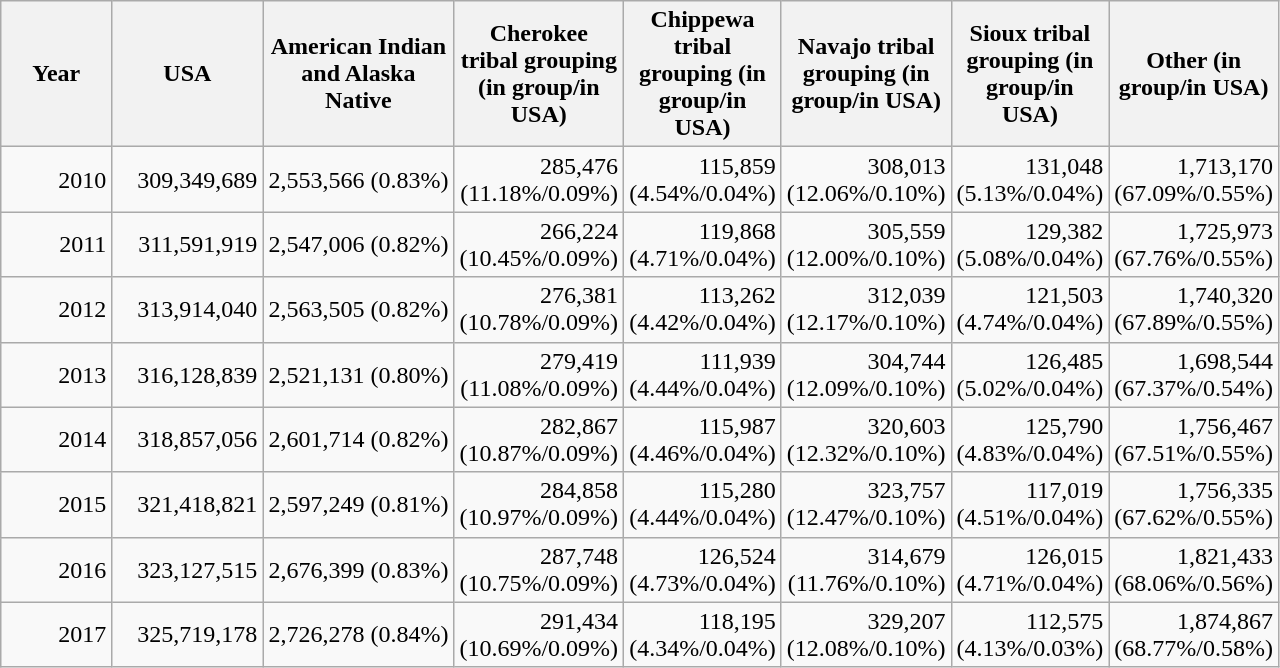<table class="wikitable" style="text-align: right;">
<tr>
<th style="width:50pt;">Year</th>
<th style="width:70pt;">USA</th>
<th style="width:90pt;">American Indian and Alaska Native</th>
<th style="width:70pt;">Cherokee tribal grouping (in group/in USA)</th>
<th style="width:70pt;">Chippewa tribal grouping (in group/in USA)</th>
<th style="width:70pt;">Navajo tribal grouping (in group/in USA)</th>
<th style="width:70pt;">Sioux tribal grouping (in group/in USA)</th>
<th style="width:70pt;">Other (in group/in USA)</th>
</tr>
<tr>
<td>2010</td>
<td>309,349,689</td>
<td>2,553,566 (0.83%)</td>
<td>285,476 (11.18%/0.09%)</td>
<td>115,859 (4.54%/0.04%)</td>
<td>308,013 (12.06%/0.10%)</td>
<td>131,048 (5.13%/0.04%)</td>
<td>1,713,170 (67.09%/0.55%)</td>
</tr>
<tr>
<td>2011</td>
<td>311,591,919</td>
<td>2,547,006 (0.82%)</td>
<td>266,224 (10.45%/0.09%)</td>
<td>119,868 (4.71%/0.04%)</td>
<td>305,559 (12.00%/0.10%)</td>
<td>129,382 (5.08%/0.04%)</td>
<td>1,725,973 (67.76%/0.55%)</td>
</tr>
<tr>
<td>2012</td>
<td>313,914,040</td>
<td>2,563,505 (0.82%)</td>
<td>276,381 (10.78%/0.09%)</td>
<td>113,262 (4.42%/0.04%)</td>
<td>312,039 (12.17%/0.10%)</td>
<td>121,503 (4.74%/0.04%)</td>
<td>1,740,320 (67.89%/0.55%)</td>
</tr>
<tr>
<td>2013</td>
<td>316,128,839</td>
<td>2,521,131 (0.80%)</td>
<td>279,419 (11.08%/0.09%)</td>
<td>111,939 (4.44%/0.04%)</td>
<td>304,744 (12.09%/0.10%)</td>
<td>126,485 (5.02%/0.04%)</td>
<td>1,698,544 (67.37%/0.54%)</td>
</tr>
<tr>
<td>2014</td>
<td>318,857,056</td>
<td>2,601,714 (0.82%)</td>
<td>282,867 (10.87%/0.09%)</td>
<td>115,987 (4.46%/0.04%)</td>
<td>320,603 (12.32%/0.10%)</td>
<td>125,790 (4.83%/0.04%)</td>
<td>1,756,467 (67.51%/0.55%)</td>
</tr>
<tr>
<td>2015</td>
<td>321,418,821</td>
<td>2,597,249 (0.81%)</td>
<td>284,858 (10.97%/0.09%)</td>
<td>115,280 (4.44%/0.04%)</td>
<td>323,757 (12.47%/0.10%)</td>
<td>117,019 (4.51%/0.04%)</td>
<td>1,756,335 (67.62%/0.55%)</td>
</tr>
<tr>
<td>2016</td>
<td>323,127,515</td>
<td>2,676,399 (0.83%)</td>
<td>287,748 (10.75%/0.09%)</td>
<td>126,524 (4.73%/0.04%)</td>
<td>314,679 (11.76%/0.10%)</td>
<td>126,015 (4.71%/0.04%)</td>
<td>1,821,433 (68.06%/0.56%)</td>
</tr>
<tr>
<td>2017</td>
<td>325,719,178</td>
<td>2,726,278 (0.84%)</td>
<td>291,434 (10.69%/0.09%)</td>
<td>118,195 (4.34%/0.04%)</td>
<td>329,207 (12.08%/0.10%)</td>
<td>112,575 (4.13%/0.03%)</td>
<td>1,874,867 (68.77%/0.58%)</td>
</tr>
</table>
